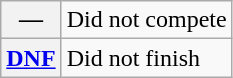<table class="wikitable">
<tr>
<th scope="row">—</th>
<td>Did not compete</td>
</tr>
<tr>
<th scope="row"><a href='#'>DNF</a></th>
<td>Did not finish</td>
</tr>
</table>
